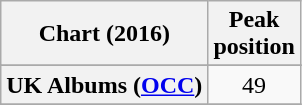<table class="wikitable sortable plainrowheaders" style="text-align:center">
<tr>
<th>Chart (2016)</th>
<th>Peak<br>position</th>
</tr>
<tr>
</tr>
<tr>
</tr>
<tr>
</tr>
<tr>
<th scope="row">UK Albums (<a href='#'>OCC</a>)</th>
<td>49</td>
</tr>
<tr>
</tr>
</table>
